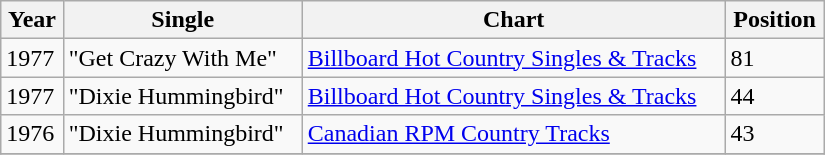<table class=wikitable width="550px">
<tr>
<th align="left">Year</th>
<th align="left">Single</th>
<th align="left">Chart</th>
<th align="left">Position</th>
</tr>
<tr>
<td align="left">1977</td>
<td align="left">"Get Crazy With Me"</td>
<td align="left"><a href='#'>Billboard Hot Country Singles & Tracks</a></td>
<td align="left">81</td>
</tr>
<tr>
<td align="left">1977</td>
<td align="left">"Dixie Hummingbird"</td>
<td align="left"><a href='#'>Billboard Hot Country Singles & Tracks</a></td>
<td align="left">44</td>
</tr>
<tr>
<td align="left">1976</td>
<td align="left">"Dixie Hummingbird"</td>
<td align="left"><a href='#'>Canadian RPM Country Tracks</a></td>
<td align="left">43</td>
</tr>
<tr>
</tr>
</table>
